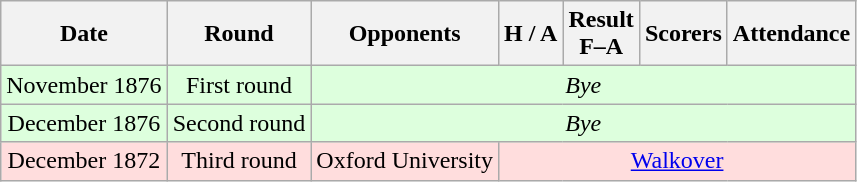<table class="wikitable" style="text-align:center">
<tr>
<th>Date</th>
<th>Round</th>
<th>Opponents</th>
<th>H / A</th>
<th>Result<br>F–A</th>
<th>Scorers</th>
<th>Attendance</th>
</tr>
<tr bgcolor=#ddffdd>
<td>November 1876</td>
<td>First round</td>
<td colspan="5"><em>Bye</em></td>
</tr>
<tr bgcolor=#ddffdd>
<td>December 1876</td>
<td>Second round</td>
<td colspan="5"><em>Bye</em></td>
</tr>
<tr bgcolor=#ffdddd>
<td>December 1872</td>
<td>Third round</td>
<td align="left"> Oxford University</td>
<td colspan="4"><a href='#'>Walkover</a></td>
</tr>
</table>
